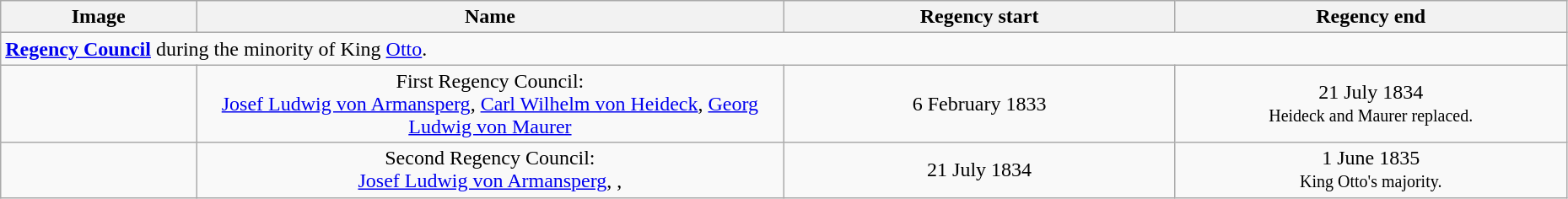<table width=98% class="wikitable">
<tr>
<th width=10%>Image</th>
<th width=30%>Name</th>
<th width=20%>Regency start</th>
<th width=20%>Regency end</th>
</tr>
<tr>
<td width="100%" height="4" colspan="4"><strong><a href='#'>Regency Council</a></strong> during the minority of King <a href='#'>Otto</a>.</td>
</tr>
<tr>
<td align="center"></td>
<td align="center">First Regency Council:<br><a href='#'>Josef Ludwig von Armansperg</a>, <a href='#'>Carl Wilhelm von Heideck</a>, <a href='#'>Georg Ludwig von Maurer</a></td>
<td align="center">6 February 1833</td>
<td align="center">21 July 1834<br><small>Heideck and Maurer replaced.</small></td>
</tr>
<tr>
<td align="center"></td>
<td align="center">Second Regency Council:<br><a href='#'>Josef Ludwig von Armansperg</a>, , </td>
<td align="center">21 July 1834</td>
<td align="center">1 June 1835<br><small>King Otto's majority.</small></td>
</tr>
</table>
